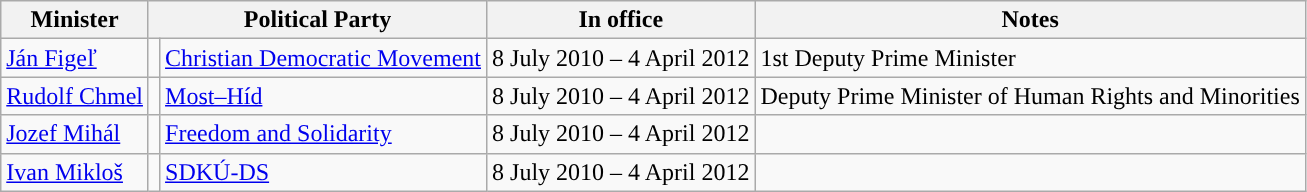<table class="wikitable">
<tr>
<th>Minister</th>
<th colspan=2>Political Party</th>
<th>In office</th>
<th>Notes</th>
</tr>
<tr>
<td><a href='#'>Ján Figeľ</a></td>
<td style="background-color: "></td>
<td><a href='#'>Christian Democratic Movement</a></td>
<td>8 July 2010 – 4 April 2012</td>
<td>1st Deputy Prime Minister</td>
</tr>
<tr>
<td><a href='#'>Rudolf Chmel</a></td>
<td style="background-color: "></td>
<td><a href='#'>Most–Híd</a></td>
<td>8 July 2010 – 4 April 2012</td>
<td>Deputy Prime Minister of Human Rights and Minorities</td>
</tr>
<tr>
<td><a href='#'>Jozef Mihál</a></td>
<td style="background-color: "></td>
<td><a href='#'>Freedom and Solidarity</a></td>
<td>8 July 2010 – 4 April 2012</td>
<td></td>
</tr>
<tr>
<td><a href='#'>Ivan Mikloš</a></td>
<td style="background-color: "></td>
<td><a href='#'>SDKÚ-DS</a></td>
<td>8 July 2010 – 4 April 2012</td>
<td></td>
</tr>
</table>
